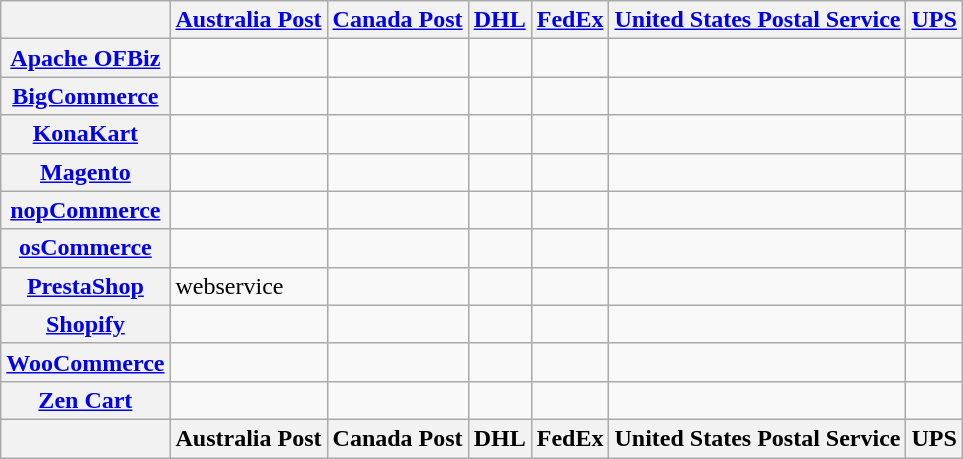<table class="wikitable sortable">
<tr>
<th scope="row"></th>
<th><a href='#'>Australia Post</a></th>
<th><a href='#'>Canada Post</a></th>
<th><a href='#'>DHL</a></th>
<th><a href='#'>FedEx</a></th>
<th><a href='#'>United States Postal Service</a></th>
<th><a href='#'>UPS</a></th>
</tr>
<tr>
<th scope="row"><a href='#'>Apache OFBiz</a></th>
<td></td>
<td></td>
<td></td>
<td></td>
<td></td>
<td></td>
</tr>
<tr>
<th scope="row"><a href='#'>BigCommerce</a></th>
<td></td>
<td></td>
<td></td>
<td></td>
<td></td>
<td></td>
</tr>
<tr>
<th scope="row"><a href='#'>KonaKart</a></th>
<td></td>
<td></td>
<td></td>
<td></td>
<td></td>
<td></td>
</tr>
<tr>
<th scope="row"><a href='#'>Magento</a></th>
<td></td>
<td></td>
<td></td>
<td></td>
<td></td>
<td></td>
</tr>
<tr>
<th scope="row"><a href='#'>nopCommerce</a></th>
<td></td>
<td></td>
<td></td>
<td></td>
<td></td>
<td></td>
</tr>
<tr>
<th scope="row"><a href='#'>osCommerce</a></th>
<td></td>
<td></td>
<td></td>
<td></td>
<td></td>
<td></td>
</tr>
<tr>
<th scope="row"><a href='#'>PrestaShop</a></th>
<td>webservice</td>
<td></td>
<td></td>
<td></td>
<td></td>
<td></td>
</tr>
<tr>
<th scope="row"><a href='#'>Shopify</a></th>
<td></td>
<td></td>
<td></td>
<td></td>
<td></td>
<td></td>
</tr>
<tr>
<th scope="row"><a href='#'>WooCommerce</a></th>
<td></td>
<td></td>
<td></td>
<td></td>
<td></td>
<td></td>
</tr>
<tr>
<th scope="row"><a href='#'>Zen Cart</a></th>
<td></td>
<td></td>
<td></td>
<td></td>
<td></td>
<td></td>
</tr>
<tr class="sortbottom">
<th></th>
<th>Australia Post</th>
<th>Canada Post</th>
<th>DHL</th>
<th>FedEx</th>
<th>United States Postal Service</th>
<th>UPS</th>
</tr>
</table>
